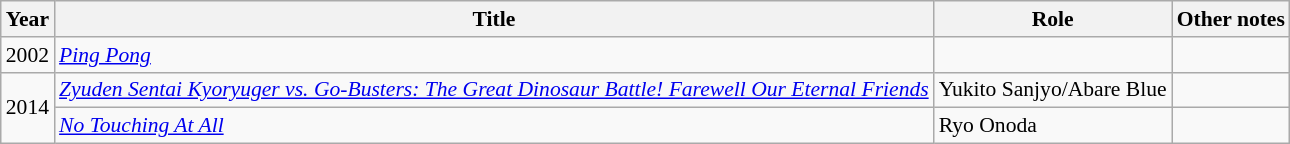<table class="wikitable" style="font-size: 90%;">
<tr>
<th>Year</th>
<th>Title</th>
<th>Role</th>
<th>Other notes</th>
</tr>
<tr>
<td>2002</td>
<td><em><a href='#'>Ping Pong</a></em></td>
<td></td>
<td></td>
</tr>
<tr>
<td rowspan="2">2014</td>
<td><em><a href='#'>Zyuden Sentai Kyoryuger vs. Go-Busters: The Great Dinosaur Battle! Farewell Our Eternal Friends</a></em></td>
<td>Yukito Sanjyo/Abare Blue</td>
<td></td>
</tr>
<tr>
<td><em><a href='#'>No Touching At All</a></em></td>
<td>Ryo Onoda</td>
<td></td>
</tr>
</table>
